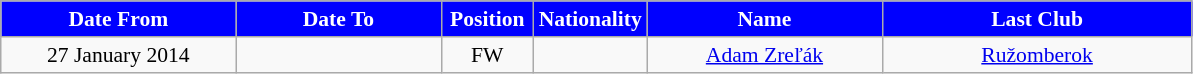<table class="wikitable"  style="text-align:center; font-size:90%; ">
<tr>
<th style="background:#00f; color:white; width:150px;">Date From</th>
<th style="background:#00f; color:white; width:130px;">Date To</th>
<th style="background:#00f; color:white; width:55px;">Position</th>
<th style="background:#00f; color:white; width:55px;">Nationality</th>
<th style="background:#00f; color:white; width:150px;">Name</th>
<th style="background:#00f; color:white; width:200px;">Last Club</th>
</tr>
<tr>
<td>27 January 2014</td>
<td></td>
<td>FW</td>
<td></td>
<td><a href='#'>Adam Zreľák</a></td>
<td><a href='#'>Ružomberok</a></td>
</tr>
</table>
